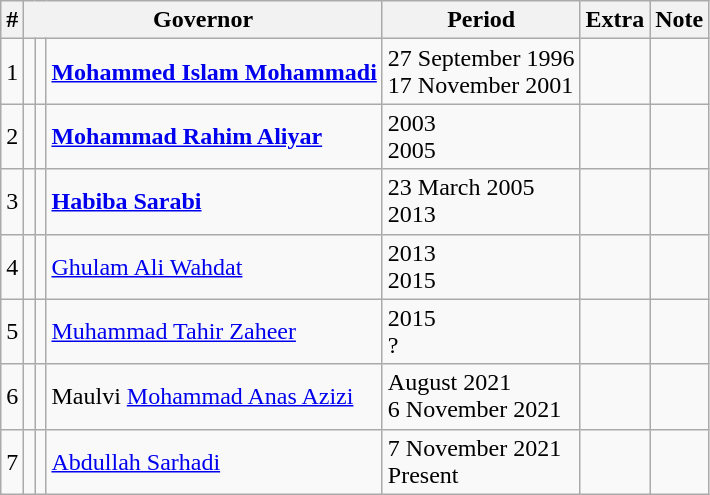<table class="wikitable">
<tr>
<th>#</th>
<th colspan="3">Governor</th>
<th>Period</th>
<th>Extra</th>
<th>Note</th>
</tr>
<tr>
<td>1</td>
<td></td>
<td></td>
<td><strong><a href='#'>Mohammed Islam Mohammadi</a></strong></td>
<td>27 September 1996<br>17 November 2001</td>
<td></td>
<td></td>
</tr>
<tr>
<td>2</td>
<td></td>
<td></td>
<td><strong><a href='#'>Mohammad Rahim Aliyar</a></strong></td>
<td>2003<br>2005</td>
<td></td>
<td></td>
</tr>
<tr>
<td>3</td>
<td></td>
<td></td>
<td><strong><a href='#'>Habiba Sarabi</a></strong></td>
<td>23 March 2005<br>2013</td>
<td></td>
<td></td>
</tr>
<tr>
<td>4</td>
<td></td>
<td></td>
<td><a href='#'>Ghulam Ali Wahdat</a></td>
<td>2013<br>2015</td>
<td></td>
<td></td>
</tr>
<tr>
<td>5</td>
<td></td>
<td></td>
<td><a href='#'>Muhammad Tahir Zaheer</a></td>
<td>2015<br>?</td>
<td></td>
<td></td>
</tr>
<tr>
<td>6</td>
<td></td>
<td></td>
<td>Maulvi <a href='#'>Mohammad Anas Azizi</a></td>
<td>August 2021<br> 6 November 2021</td>
<td></td>
<td></td>
</tr>
<tr>
<td>7</td>
<td></td>
<td></td>
<td><a href='#'>Abdullah Sarhadi</a></td>
<td>7 November 2021<br>Present</td>
<td></td>
<td></td>
</tr>
</table>
